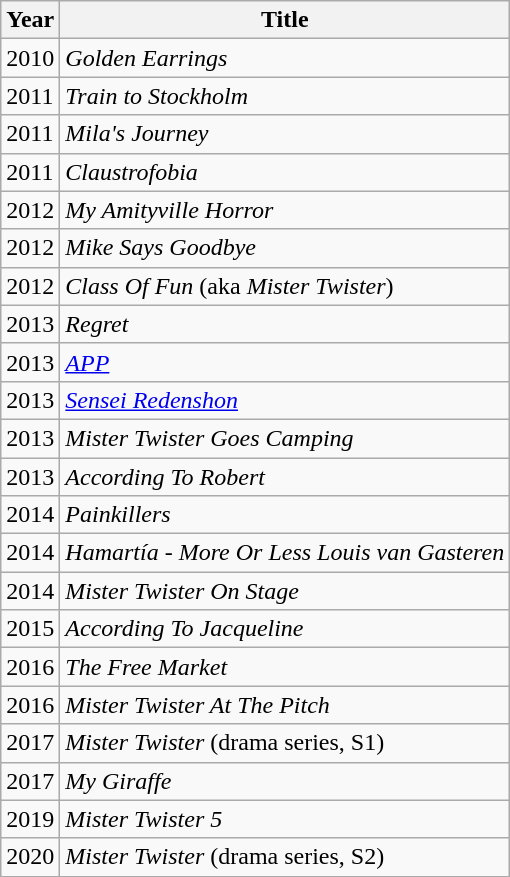<table class="wikitable sortable">
<tr>
<th>Year</th>
<th>Title</th>
</tr>
<tr>
<td>2010</td>
<td><em>Golden Earrings</em></td>
</tr>
<tr>
<td>2011</td>
<td><em>Train to Stockholm</em></td>
</tr>
<tr>
<td>2011</td>
<td><em>Mila's Journey</em></td>
</tr>
<tr>
<td>2011</td>
<td><em>Claustrofobia</em></td>
</tr>
<tr>
<td>2012</td>
<td><em>My Amityville Horror</em></td>
</tr>
<tr>
<td>2012</td>
<td><em>Mike Says Goodbye</em></td>
</tr>
<tr>
<td>2012</td>
<td><em>Class Of Fun</em> (aka <em>Mister Twister</em>)</td>
</tr>
<tr>
<td>2013</td>
<td><em>Regret</em></td>
</tr>
<tr>
<td>2013</td>
<td><em><a href='#'>APP</a></em></td>
</tr>
<tr>
<td>2013</td>
<td><em><a href='#'>Sensei Redenshon</a></em></td>
</tr>
<tr>
<td>2013</td>
<td><em>Mister Twister Goes Camping</em></td>
</tr>
<tr>
<td>2013</td>
<td><em>According To Robert</em></td>
</tr>
<tr>
<td>2014</td>
<td><em>Painkillers</em></td>
</tr>
<tr>
<td>2014</td>
<td><em>Hamartía - More Or Less Louis van Gasteren</em></td>
</tr>
<tr>
<td>2014</td>
<td><em>Mister Twister On Stage</em></td>
</tr>
<tr>
<td>2015</td>
<td><em>According To Jacqueline</em></td>
</tr>
<tr>
<td>2016</td>
<td><em>The Free Market</em></td>
</tr>
<tr>
<td>2016</td>
<td><em>Mister Twister At The Pitch</em></td>
</tr>
<tr>
<td>2017</td>
<td><em>Mister Twister</em> (drama series, S1)</td>
</tr>
<tr>
<td>2017</td>
<td><em>My Giraffe</em></td>
</tr>
<tr>
<td>2019</td>
<td><em>Mister Twister 5</em></td>
</tr>
<tr>
<td>2020</td>
<td><em>Mister Twister</em> (drama series, S2)</td>
</tr>
</table>
